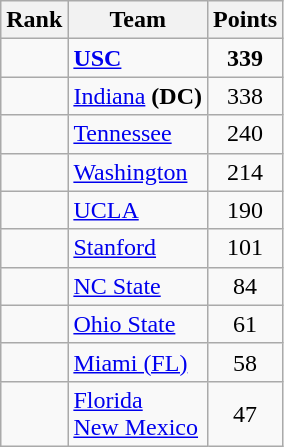<table class="wikitable sortable" style="text-align:center">
<tr>
<th>Rank</th>
<th>Team</th>
<th>Points</th>
</tr>
<tr>
<td></td>
<td align=left><strong><a href='#'>USC</a></strong></td>
<td><strong>339</strong></td>
</tr>
<tr>
<td></td>
<td align=left><a href='#'>Indiana</a> <strong>(DC)</strong></td>
<td>338</td>
</tr>
<tr>
<td></td>
<td align=left><a href='#'>Tennessee</a></td>
<td>240</td>
</tr>
<tr>
<td></td>
<td align=left><a href='#'>Washington</a></td>
<td>214</td>
</tr>
<tr>
<td></td>
<td align=left><a href='#'>UCLA</a></td>
<td>190</td>
</tr>
<tr>
<td></td>
<td align=left><a href='#'>Stanford</a></td>
<td>101</td>
</tr>
<tr>
<td></td>
<td align=left><a href='#'>NC State</a></td>
<td>84</td>
</tr>
<tr>
<td></td>
<td align=left><a href='#'>Ohio State</a></td>
<td>61</td>
</tr>
<tr>
<td></td>
<td align=left><a href='#'>Miami (FL)</a></td>
<td>58</td>
</tr>
<tr>
<td></td>
<td align=left><a href='#'>Florida</a><br><a href='#'>New Mexico</a></td>
<td>47</td>
</tr>
</table>
